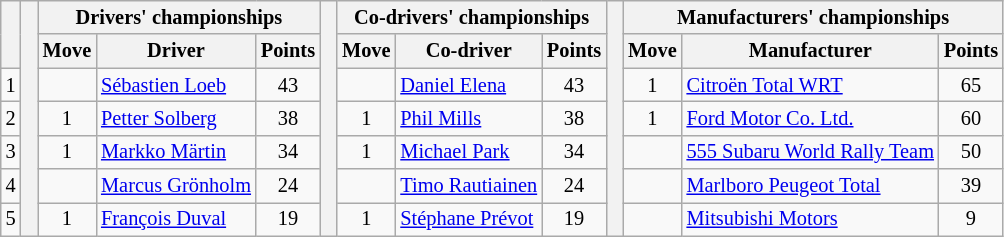<table class="wikitable" style="font-size:85%;">
<tr>
<th rowspan="2"></th>
<th rowspan="7" style="width:5px;"></th>
<th colspan="3">Drivers' championships</th>
<th rowspan="7" style="width:5px;"></th>
<th colspan="3" nowrap>Co-drivers' championships</th>
<th rowspan="7" style="width:5px;"></th>
<th colspan="3" nowrap>Manufacturers' championships</th>
</tr>
<tr>
<th>Move</th>
<th>Driver</th>
<th>Points</th>
<th>Move</th>
<th>Co-driver</th>
<th>Points</th>
<th>Move</th>
<th>Manufacturer</th>
<th>Points</th>
</tr>
<tr>
<td align="center">1</td>
<td align="center"></td>
<td> <a href='#'>Sébastien Loeb</a></td>
<td align="center">43</td>
<td align="center"></td>
<td> <a href='#'>Daniel Elena</a></td>
<td align="center">43</td>
<td align="center"> 1</td>
<td> <a href='#'>Citroën Total WRT</a></td>
<td align="center">65</td>
</tr>
<tr>
<td align="center">2</td>
<td align="center"> 1</td>
<td> <a href='#'>Petter Solberg</a></td>
<td align="center">38</td>
<td align="center"> 1</td>
<td> <a href='#'>Phil Mills</a></td>
<td align="center">38</td>
<td align="center"> 1</td>
<td> <a href='#'>Ford Motor Co. Ltd.</a></td>
<td align="center">60</td>
</tr>
<tr>
<td align="center">3</td>
<td align="center"> 1</td>
<td> <a href='#'>Markko Märtin</a></td>
<td align="center">34</td>
<td align="center"> 1</td>
<td> <a href='#'>Michael Park</a></td>
<td align="center">34</td>
<td align="center"></td>
<td> <a href='#'>555 Subaru World Rally Team</a></td>
<td align="center">50</td>
</tr>
<tr>
<td align="center">4</td>
<td align="center"></td>
<td> <a href='#'>Marcus Grönholm</a></td>
<td align="center">24</td>
<td align="center"></td>
<td> <a href='#'>Timo Rautiainen</a></td>
<td align="center">24</td>
<td align="center"></td>
<td> <a href='#'>Marlboro Peugeot Total</a></td>
<td align="center">39</td>
</tr>
<tr>
<td align="center">5</td>
<td align="center"> 1</td>
<td> <a href='#'>François Duval</a></td>
<td align="center">19</td>
<td align="center"> 1</td>
<td> <a href='#'>Stéphane Prévot</a></td>
<td align="center">19</td>
<td align="center"></td>
<td> <a href='#'>Mitsubishi Motors</a></td>
<td align="center">9</td>
</tr>
</table>
